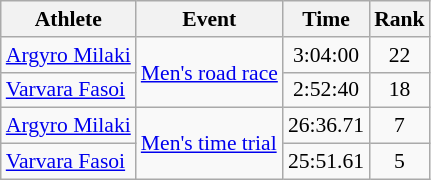<table class=wikitable style="font-size:90%">
<tr>
<th>Athlete</th>
<th>Event</th>
<th>Time</th>
<th>Rank</th>
</tr>
<tr align=center>
<td align=left><a href='#'>Argyro Milaki</a></td>
<td align=left rowspan=2><a href='#'>Men's road race</a></td>
<td>3:04:00</td>
<td>22</td>
</tr>
<tr align=center>
<td align=left><a href='#'>Varvara Fasoi</a></td>
<td>2:52:40</td>
<td>18</td>
</tr>
<tr align=center>
<td align=left><a href='#'>Argyro Milaki</a></td>
<td align=left rowspan=2><a href='#'>Men's time trial</a></td>
<td>26:36.71</td>
<td>7</td>
</tr>
<tr align=center>
<td align=left><a href='#'>Varvara Fasoi</a></td>
<td>25:51.61</td>
<td>5</td>
</tr>
</table>
